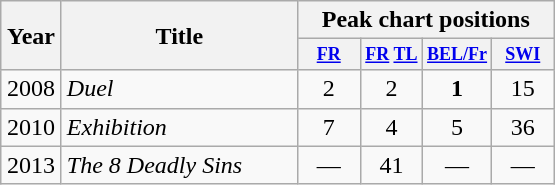<table class="wikitable">
<tr>
<th rowspan="2" width="33">Year</th>
<th rowspan="2" width="150">Title</th>
<th colspan="4">Peak chart positions</th>
</tr>
<tr>
<th style="width:3em;font-size:75%"><a href='#'>FR</a></th>
<th style="width:3em;font-size:75%"><a href='#'>FR</a> <a href='#'>TL</a></th>
<th style="width:3em;font-size:75%"><a href='#'>BEL/Fr</a></th>
<th style="width:3em;font-size:75%"><a href='#'>SWI</a></th>
</tr>
<tr>
<td align="center">2008</td>
<td><em>Duel</em></td>
<td align="center">2</td>
<td align="center">2</td>
<td align="center"><strong>1</strong></td>
<td align="center">15</td>
</tr>
<tr>
<td align="center">2010</td>
<td><em>Exhibition</em></td>
<td align="center">7</td>
<td align="center">4</td>
<td align="center">5</td>
<td align="center">36</td>
</tr>
<tr>
<td align="center">2013</td>
<td><em>The 8 Deadly Sins</em></td>
<td align="center">—</td>
<td align="center">41</td>
<td align="center">—</td>
<td align="center">—</td>
</tr>
</table>
